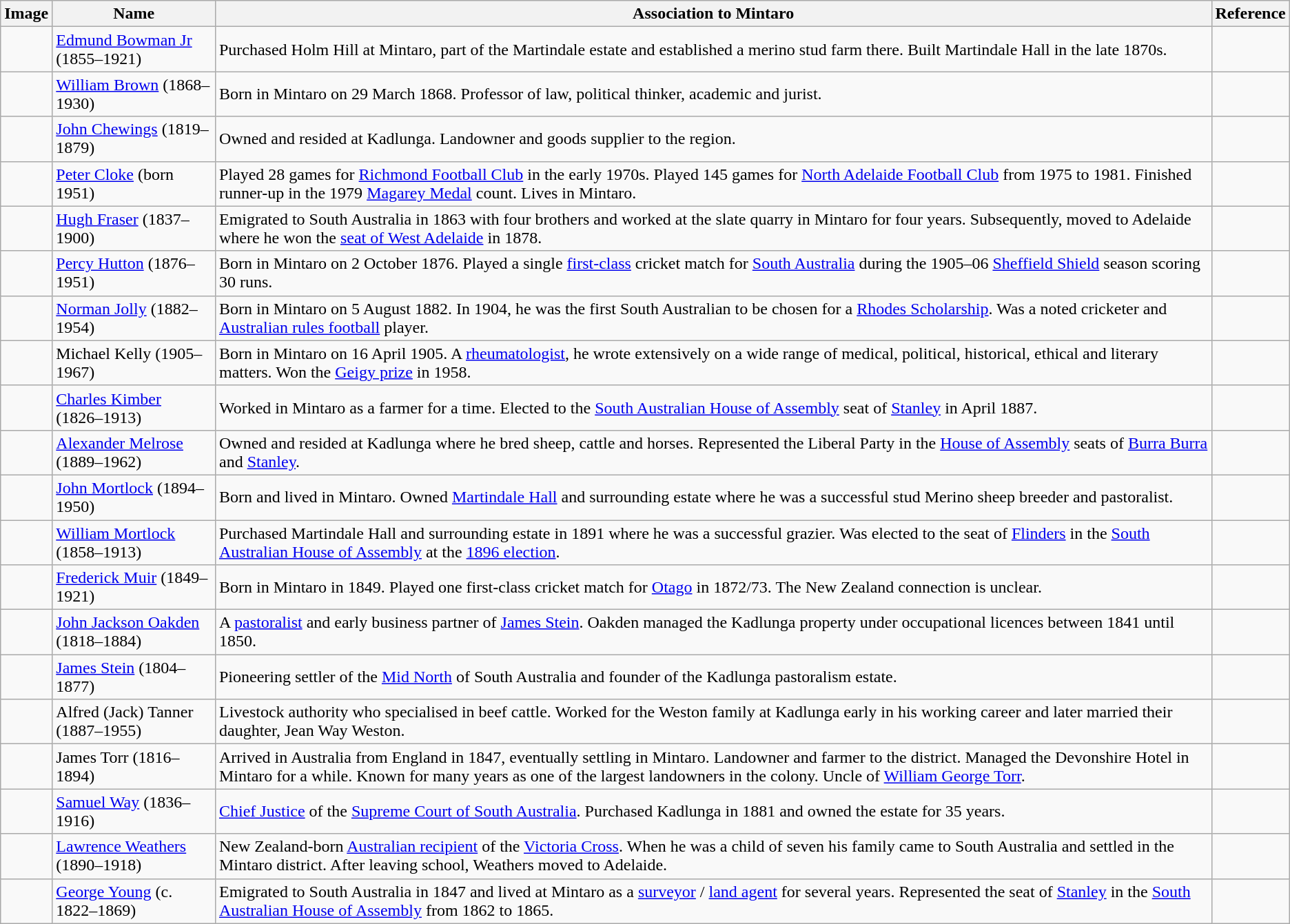<table class="wikitable">
<tr>
<th>Image</th>
<th>Name</th>
<th>Association to Mintaro</th>
<th>Reference</th>
</tr>
<tr>
<td></td>
<td><a href='#'>Edmund Bowman Jr</a> (1855–1921)</td>
<td>Purchased Holm Hill at Mintaro, part of the Martindale estate and established a merino stud farm there. Built Martindale Hall in the late 1870s.</td>
<td></td>
</tr>
<tr>
<td></td>
<td><a href='#'>William Brown</a> (1868–1930)</td>
<td>Born in Mintaro on 29 March 1868. Professor of law, political thinker, academic and jurist.</td>
<td></td>
</tr>
<tr>
<td></td>
<td><a href='#'>John Chewings</a> (1819–1879)</td>
<td>Owned and resided at Kadlunga. Landowner and goods supplier to the region.</td>
<td></td>
</tr>
<tr>
<td></td>
<td><a href='#'>Peter Cloke</a> (born 1951)</td>
<td>Played 28 games for <a href='#'>Richmond Football Club</a> in the early 1970s. Played 145 games for <a href='#'>North Adelaide Football Club</a> from 1975 to 1981. Finished runner-up in the 1979 <a href='#'>Magarey Medal</a> count. Lives in Mintaro.</td>
<td></td>
</tr>
<tr>
<td></td>
<td><a href='#'>Hugh Fraser</a> (1837–1900)</td>
<td>Emigrated to South Australia in 1863 with four brothers and worked at the slate quarry in Mintaro for four years. Subsequently, moved to Adelaide where he won the <a href='#'>seat of West Adelaide</a> in 1878.</td>
<td></td>
</tr>
<tr>
<td></td>
<td><a href='#'>Percy Hutton</a> (1876–1951)</td>
<td>Born in Mintaro on 2 October 1876. Played a single <a href='#'>first-class</a> cricket match for <a href='#'>South Australia</a> during the 1905–06 <a href='#'>Sheffield Shield</a> season scoring 30 runs.</td>
<td></td>
</tr>
<tr>
<td></td>
<td><a href='#'>Norman Jolly</a> (1882–1954)</td>
<td>Born in Mintaro on 5 August 1882. In 1904, he was the first South Australian to be chosen for a <a href='#'>Rhodes Scholarship</a>. Was a noted cricketer and <a href='#'>Australian rules football</a> player.</td>
<td></td>
</tr>
<tr>
<td></td>
<td>Michael Kelly (1905–1967)</td>
<td>Born in Mintaro on 16 April 1905. A <a href='#'>rheumatologist</a>, he wrote extensively on a wide range of medical, political, historical, ethical and literary matters. Won the <a href='#'>Geigy prize</a> in 1958.</td>
<td></td>
</tr>
<tr>
<td></td>
<td><a href='#'>Charles Kimber</a> (1826–1913)</td>
<td>Worked in Mintaro as a farmer for a time. Elected to the <a href='#'>South Australian House of Assembly</a> seat of <a href='#'>Stanley</a> in April 1887.</td>
<td></td>
</tr>
<tr>
<td></td>
<td><a href='#'>Alexander Melrose</a> (1889–1962)</td>
<td>Owned and resided at Kadlunga where he bred sheep, cattle and horses. Represented the Liberal Party in the <a href='#'>House of Assembly</a> seats of <a href='#'>Burra Burra</a> and <a href='#'>Stanley</a>.</td>
<td></td>
</tr>
<tr>
<td></td>
<td><a href='#'>John Mortlock</a> (1894–1950)</td>
<td>Born and lived in Mintaro. Owned <a href='#'>Martindale Hall</a> and surrounding estate where he was a successful stud Merino sheep breeder and pastoralist.</td>
<td></td>
</tr>
<tr>
<td></td>
<td><a href='#'>William Mortlock</a> (1858–1913)</td>
<td>Purchased Martindale Hall and surrounding estate in 1891 where he was a successful grazier.  Was elected to the seat of <a href='#'>Flinders</a> in the <a href='#'>South Australian House of Assembly</a> at the <a href='#'>1896 election</a>.</td>
<td></td>
</tr>
<tr>
<td></td>
<td><a href='#'>Frederick Muir</a> (1849–1921)</td>
<td>Born in Mintaro in 1849. Played one first-class cricket match for <a href='#'>Otago</a> in 1872/73. The New Zealand connection is unclear.</td>
<td></td>
</tr>
<tr>
<td></td>
<td><a href='#'>John Jackson Oakden</a> (1818–1884)</td>
<td>A <a href='#'>pastoralist</a> and early business partner of <a href='#'>James Stein</a>. Oakden managed the Kadlunga property under occupational licences between 1841 until 1850.</td>
<td></td>
</tr>
<tr>
<td></td>
<td><a href='#'>James Stein</a> (1804–1877)</td>
<td>Pioneering settler of the <a href='#'>Mid North</a> of South Australia and founder of the Kadlunga pastoralism estate.</td>
<td></td>
</tr>
<tr>
<td></td>
<td>Alfred (Jack) Tanner (1887–1955)</td>
<td>Livestock authority who specialised in beef cattle. Worked for the Weston family at Kadlunga early in his working career and later married their daughter, Jean Way Weston.</td>
<td></td>
</tr>
<tr>
<td></td>
<td>James Torr (1816–1894)</td>
<td>Arrived in Australia from England in 1847, eventually settling in Mintaro. Landowner and farmer to the district. Managed the Devonshire Hotel in Mintaro for a while. Known for many years as one of the largest landowners in the colony. Uncle of <a href='#'>William George Torr</a>.</td>
<td></td>
</tr>
<tr>
<td></td>
<td><a href='#'>Samuel Way</a> (1836–1916)</td>
<td><a href='#'>Chief Justice</a> of the <a href='#'>Supreme Court of South Australia</a>. Purchased Kadlunga in 1881 and owned the estate for 35 years.</td>
<td></td>
</tr>
<tr>
<td></td>
<td><a href='#'>Lawrence Weathers</a> (1890–1918)</td>
<td>New Zealand-born <a href='#'>Australian recipient</a> of the <a href='#'>Victoria Cross</a>. When he was a child of seven his family came to South Australia and settled in the Mintaro district. After leaving school, Weathers moved to Adelaide.</td>
<td></td>
</tr>
<tr>
<td></td>
<td><a href='#'>George Young</a> (c. 1822–1869)</td>
<td>Emigrated to South Australia in 1847 and lived at Mintaro as a <a href='#'>surveyor</a> / <a href='#'>land agent</a> for several years. Represented the seat of <a href='#'>Stanley</a> in the <a href='#'>South Australian House of Assembly</a> from 1862 to 1865.</td>
<td></td>
</tr>
</table>
